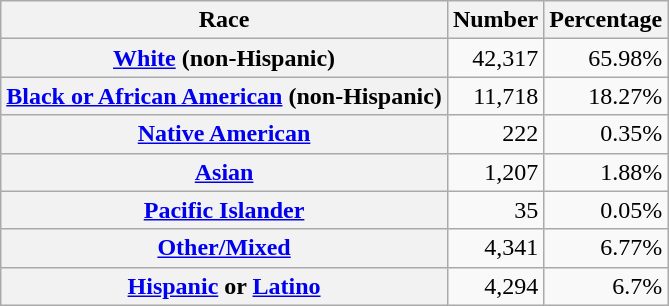<table class="wikitable" style="text-align:right">
<tr>
<th scope="col">Race</th>
<th scope="col">Number</th>
<th scope="col">Percentage</th>
</tr>
<tr>
<th scope="row"><a href='#'>White</a> (non-Hispanic)</th>
<td>42,317</td>
<td>65.98%</td>
</tr>
<tr>
<th scope="row"><a href='#'>Black or African American</a> (non-Hispanic)</th>
<td>11,718</td>
<td>18.27%</td>
</tr>
<tr>
<th scope="row"><a href='#'>Native American</a></th>
<td>222</td>
<td>0.35%</td>
</tr>
<tr>
<th scope="row"><a href='#'>Asian</a></th>
<td>1,207</td>
<td>1.88%</td>
</tr>
<tr>
<th scope="row"><a href='#'>Pacific Islander</a></th>
<td>35</td>
<td>0.05%</td>
</tr>
<tr>
<th scope="row"><a href='#'>Other/Mixed</a></th>
<td>4,341</td>
<td>6.77%</td>
</tr>
<tr>
<th scope="row"><a href='#'>Hispanic</a> or <a href='#'>Latino</a></th>
<td>4,294</td>
<td>6.7%</td>
</tr>
</table>
